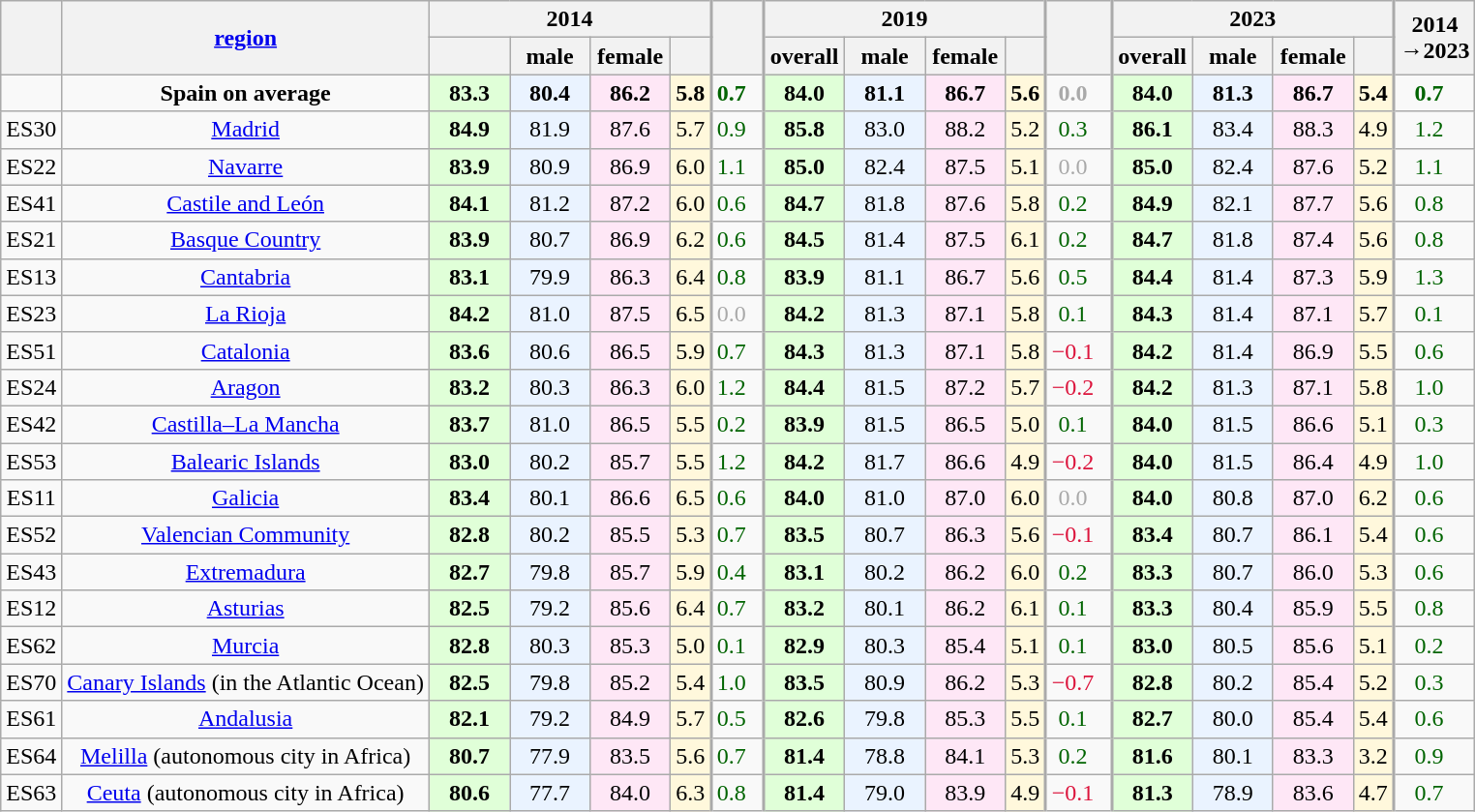<table class="wikitable sortable mw-datatable static-row-numbers sort-under col1left col2left col7right col12right col17right" style="text-align:center;">
<tr>
<th rowspan=2 style="vertical-align:middle;"></th>
<th rowspan=2 style="vertical-align:middle;"><a href='#'>region</a></th>
<th colspan=4>2014</th>
<th rowspan=2 style="vertical-align:middle;border-left-width:2px;"></th>
<th colspan=4 style="border-left-width:2px;">2019</th>
<th rowspan=2 style="vertical-align:middle;border-left-width:2px;"></th>
<th colspan=4 style="border-left-width:2px;">2023</th>
<th rowspan=2 style="vertical-align:middle;border-left-width:2px;">2014<br>→2023</th>
</tr>
<tr>
<th style="vertical-align:middle;min-width:3em;"></th>
<th style="vertical-align:middle;min-width:3em;">male</th>
<th style="vertical-align:middle;min-width:3em;">female</th>
<th></th>
<th style="vertical-align:middle;min-width:3em;border-left-width:2px;">overall</th>
<th style="vertical-align:middle;min-width:3em;">male</th>
<th style="vertical-align:middle;min-width:3em;">female</th>
<th></th>
<th style="vertical-align:middle;min-width:3em;border-left-width:2px;">overall</th>
<th style="vertical-align:middle;min-width:3em;">male</th>
<th style="vertical-align:middle;min-width:3em;">female</th>
<th></th>
</tr>
<tr class=static-row-header>
<td></td>
<td><strong>Spain on average</strong></td>
<td style="background:#e0ffd8;"><strong>83.3</strong></td>
<td style="background:#eaf3ff;"><strong>80.4</strong></td>
<td style="background:#fee7f6;"><strong>86.2</strong></td>
<td style="background:#fff8dc;"><strong>5.8</strong></td>
<td style="padding-right:1.5ex;color:darkgreen;border-left-width:2px;"><strong>0.7</strong></td>
<td style="background:#e0ffd8;border-left-width:2px;"><strong>84.0</strong></td>
<td style="background:#eaf3ff;"><strong>81.1</strong></td>
<td style="background:#fee7f6;"><strong>86.7</strong></td>
<td style="background:#fff8dc;"><strong>5.6</strong></td>
<td style="padding-right:1.5ex;color:darkgray;border-left-width:2px;"><strong>0.0</strong></td>
<td style="background:#e0ffd8;border-left-width:2px;"><strong>84.0</strong></td>
<td style="background:#eaf3ff;"><strong>81.3</strong></td>
<td style="background:#fee7f6;"><strong>86.7</strong></td>
<td style="background:#fff8dc;"><strong>5.4</strong></td>
<td style="padding-right:1.5ex;color:darkgreen;border-left-width:2px;"><strong>0.7</strong></td>
</tr>
<tr>
<td>ES30</td>
<td><a href='#'>Madrid</a></td>
<td style="background:#e0ffd8;"><strong>84.9</strong></td>
<td style="background:#eaf3ff;">81.9</td>
<td style="background:#fee7f6;">87.6</td>
<td style="background:#fff8dc;">5.7</td>
<td style="padding-right:1.5ex;color:darkgreen;border-left-width:2px;">0.9</td>
<td style="background:#e0ffd8;border-left-width:2px;"><strong>85.8</strong></td>
<td style="background:#eaf3ff;">83.0</td>
<td style="background:#fee7f6;">88.2</td>
<td style="background:#fff8dc;">5.2</td>
<td style="padding-right:1.5ex;color:darkgreen;border-left-width:2px;">0.3</td>
<td style="background:#e0ffd8;border-left-width:2px;"><strong>86.1</strong></td>
<td style="background:#eaf3ff;">83.4</td>
<td style="background:#fee7f6;">88.3</td>
<td style="background:#fff8dc;">4.9</td>
<td style="padding-right:1.5ex;color:darkgreen;border-left-width:2px;">1.2</td>
</tr>
<tr>
<td>ES22</td>
<td><a href='#'>Navarre</a></td>
<td style="background:#e0ffd8;"><strong>83.9</strong></td>
<td style="background:#eaf3ff;">80.9</td>
<td style="background:#fee7f6;">86.9</td>
<td style="background:#fff8dc;">6.0</td>
<td style="padding-right:1.5ex;color:darkgreen;border-left-width:2px;">1.1</td>
<td style="background:#e0ffd8;border-left-width:2px;"><strong>85.0</strong></td>
<td style="background:#eaf3ff;">82.4</td>
<td style="background:#fee7f6;">87.5</td>
<td style="background:#fff8dc;">5.1</td>
<td style="padding-right:1.5ex;color:darkgray;border-left-width:2px;">0.0</td>
<td style="background:#e0ffd8;border-left-width:2px;"><strong>85.0</strong></td>
<td style="background:#eaf3ff;">82.4</td>
<td style="background:#fee7f6;">87.6</td>
<td style="background:#fff8dc;">5.2</td>
<td style="padding-right:1.5ex;color:darkgreen;border-left-width:2px;">1.1</td>
</tr>
<tr>
<td>ES41</td>
<td><a href='#'>Castile and León</a></td>
<td style="background:#e0ffd8;"><strong>84.1</strong></td>
<td style="background:#eaf3ff;">81.2</td>
<td style="background:#fee7f6;">87.2</td>
<td style="background:#fff8dc;">6.0</td>
<td style="padding-right:1.5ex;color:darkgreen;border-left-width:2px;">0.6</td>
<td style="background:#e0ffd8;border-left-width:2px;"><strong>84.7</strong></td>
<td style="background:#eaf3ff;">81.8</td>
<td style="background:#fee7f6;">87.6</td>
<td style="background:#fff8dc;">5.8</td>
<td style="padding-right:1.5ex;color:darkgreen;border-left-width:2px;">0.2</td>
<td style="background:#e0ffd8;border-left-width:2px;"><strong>84.9</strong></td>
<td style="background:#eaf3ff;">82.1</td>
<td style="background:#fee7f6;">87.7</td>
<td style="background:#fff8dc;">5.6</td>
<td style="padding-right:1.5ex;color:darkgreen;border-left-width:2px;">0.8</td>
</tr>
<tr>
<td>ES21</td>
<td><a href='#'>Basque Country</a></td>
<td style="background:#e0ffd8;"><strong>83.9</strong></td>
<td style="background:#eaf3ff;">80.7</td>
<td style="background:#fee7f6;">86.9</td>
<td style="background:#fff8dc;">6.2</td>
<td style="padding-right:1.5ex;color:darkgreen;border-left-width:2px;">0.6</td>
<td style="background:#e0ffd8;border-left-width:2px;"><strong>84.5</strong></td>
<td style="background:#eaf3ff;">81.4</td>
<td style="background:#fee7f6;">87.5</td>
<td style="background:#fff8dc;">6.1</td>
<td style="padding-right:1.5ex;color:darkgreen;border-left-width:2px;">0.2</td>
<td style="background:#e0ffd8;border-left-width:2px;"><strong>84.7</strong></td>
<td style="background:#eaf3ff;">81.8</td>
<td style="background:#fee7f6;">87.4</td>
<td style="background:#fff8dc;">5.6</td>
<td style="padding-right:1.5ex;color:darkgreen;border-left-width:2px;">0.8</td>
</tr>
<tr>
<td>ES13</td>
<td><a href='#'>Cantabria</a></td>
<td style="background:#e0ffd8;"><strong>83.1</strong></td>
<td style="background:#eaf3ff;">79.9</td>
<td style="background:#fee7f6;">86.3</td>
<td style="background:#fff8dc;">6.4</td>
<td style="padding-right:1.5ex;color:darkgreen;border-left-width:2px;">0.8</td>
<td style="background:#e0ffd8;border-left-width:2px;"><strong>83.9</strong></td>
<td style="background:#eaf3ff;">81.1</td>
<td style="background:#fee7f6;">86.7</td>
<td style="background:#fff8dc;">5.6</td>
<td style="padding-right:1.5ex;color:darkgreen;border-left-width:2px;">0.5</td>
<td style="background:#e0ffd8;border-left-width:2px;"><strong>84.4</strong></td>
<td style="background:#eaf3ff;">81.4</td>
<td style="background:#fee7f6;">87.3</td>
<td style="background:#fff8dc;">5.9</td>
<td style="padding-right:1.5ex;color:darkgreen;border-left-width:2px;">1.3</td>
</tr>
<tr>
<td>ES23</td>
<td><a href='#'>La Rioja</a></td>
<td style="background:#e0ffd8;"><strong>84.2</strong></td>
<td style="background:#eaf3ff;">81.0</td>
<td style="background:#fee7f6;">87.5</td>
<td style="background:#fff8dc;">6.5</td>
<td style="padding-right:1.5ex;color:darkgray;border-left-width:2px;">0.0</td>
<td style="background:#e0ffd8;border-left-width:2px;"><strong>84.2</strong></td>
<td style="background:#eaf3ff;">81.3</td>
<td style="background:#fee7f6;">87.1</td>
<td style="background:#fff8dc;">5.8</td>
<td style="padding-right:1.5ex;color:darkgreen;border-left-width:2px;">0.1</td>
<td style="background:#e0ffd8;border-left-width:2px;"><strong>84.3</strong></td>
<td style="background:#eaf3ff;">81.4</td>
<td style="background:#fee7f6;">87.1</td>
<td style="background:#fff8dc;">5.7</td>
<td style="padding-right:1.5ex;color:darkgreen;border-left-width:2px;">0.1</td>
</tr>
<tr>
<td>ES51</td>
<td><a href='#'>Catalonia</a></td>
<td style="background:#e0ffd8;"><strong>83.6</strong></td>
<td style="background:#eaf3ff;">80.6</td>
<td style="background:#fee7f6;">86.5</td>
<td style="background:#fff8dc;">5.9</td>
<td style="padding-right:1.5ex;color:darkgreen;border-left-width:2px;">0.7</td>
<td style="background:#e0ffd8;border-left-width:2px;"><strong>84.3</strong></td>
<td style="background:#eaf3ff;">81.3</td>
<td style="background:#fee7f6;">87.1</td>
<td style="background:#fff8dc;">5.8</td>
<td style="padding-right:1.5ex;color:crimson;border-left-width:2px;">−0.1</td>
<td style="background:#e0ffd8;border-left-width:2px;"><strong>84.2</strong></td>
<td style="background:#eaf3ff;">81.4</td>
<td style="background:#fee7f6;">86.9</td>
<td style="background:#fff8dc;">5.5</td>
<td style="padding-right:1.5ex;color:darkgreen;border-left-width:2px;">0.6</td>
</tr>
<tr>
<td>ES24</td>
<td><a href='#'>Aragon</a></td>
<td style="background:#e0ffd8;"><strong>83.2</strong></td>
<td style="background:#eaf3ff;">80.3</td>
<td style="background:#fee7f6;">86.3</td>
<td style="background:#fff8dc;">6.0</td>
<td style="padding-right:1.5ex;color:darkgreen;border-left-width:2px;">1.2</td>
<td style="background:#e0ffd8;border-left-width:2px;"><strong>84.4</strong></td>
<td style="background:#eaf3ff;">81.5</td>
<td style="background:#fee7f6;">87.2</td>
<td style="background:#fff8dc;">5.7</td>
<td style="padding-right:1.5ex;color:crimson;border-left-width:2px;">−0.2</td>
<td style="background:#e0ffd8;border-left-width:2px;"><strong>84.2</strong></td>
<td style="background:#eaf3ff;">81.3</td>
<td style="background:#fee7f6;">87.1</td>
<td style="background:#fff8dc;">5.8</td>
<td style="padding-right:1.5ex;color:darkgreen;border-left-width:2px;">1.0</td>
</tr>
<tr>
<td>ES42</td>
<td><a href='#'>Castilla–La Mancha</a></td>
<td style="background:#e0ffd8;"><strong>83.7</strong></td>
<td style="background:#eaf3ff;">81.0</td>
<td style="background:#fee7f6;">86.5</td>
<td style="background:#fff8dc;">5.5</td>
<td style="padding-right:1.5ex;color:darkgreen;border-left-width:2px;">0.2</td>
<td style="background:#e0ffd8;border-left-width:2px;"><strong>83.9</strong></td>
<td style="background:#eaf3ff;">81.5</td>
<td style="background:#fee7f6;">86.5</td>
<td style="background:#fff8dc;">5.0</td>
<td style="padding-right:1.5ex;color:darkgreen;border-left-width:2px;">0.1</td>
<td style="background:#e0ffd8;border-left-width:2px;"><strong>84.0</strong></td>
<td style="background:#eaf3ff;">81.5</td>
<td style="background:#fee7f6;">86.6</td>
<td style="background:#fff8dc;">5.1</td>
<td style="padding-right:1.5ex;color:darkgreen;border-left-width:2px;">0.3</td>
</tr>
<tr>
<td>ES53</td>
<td><a href='#'>Balearic Islands</a></td>
<td style="background:#e0ffd8;"><strong>83.0</strong></td>
<td style="background:#eaf3ff;">80.2</td>
<td style="background:#fee7f6;">85.7</td>
<td style="background:#fff8dc;">5.5</td>
<td style="padding-right:1.5ex;color:darkgreen;border-left-width:2px;">1.2</td>
<td style="background:#e0ffd8;border-left-width:2px;"><strong>84.2</strong></td>
<td style="background:#eaf3ff;">81.7</td>
<td style="background:#fee7f6;">86.6</td>
<td style="background:#fff8dc;">4.9</td>
<td style="padding-right:1.5ex;color:crimson;border-left-width:2px;">−0.2</td>
<td style="background:#e0ffd8;border-left-width:2px;"><strong>84.0</strong></td>
<td style="background:#eaf3ff;">81.5</td>
<td style="background:#fee7f6;">86.4</td>
<td style="background:#fff8dc;">4.9</td>
<td style="padding-right:1.5ex;color:darkgreen;border-left-width:2px;">1.0</td>
</tr>
<tr>
<td>ES11</td>
<td><a href='#'>Galicia</a></td>
<td style="background:#e0ffd8;"><strong>83.4</strong></td>
<td style="background:#eaf3ff;">80.1</td>
<td style="background:#fee7f6;">86.6</td>
<td style="background:#fff8dc;">6.5</td>
<td style="padding-right:1.5ex;color:darkgreen;border-left-width:2px;">0.6</td>
<td style="background:#e0ffd8;border-left-width:2px;"><strong>84.0</strong></td>
<td style="background:#eaf3ff;">81.0</td>
<td style="background:#fee7f6;">87.0</td>
<td style="background:#fff8dc;">6.0</td>
<td style="padding-right:1.5ex;color:darkgray;border-left-width:2px;">0.0</td>
<td style="background:#e0ffd8;border-left-width:2px;"><strong>84.0</strong></td>
<td style="background:#eaf3ff;">80.8</td>
<td style="background:#fee7f6;">87.0</td>
<td style="background:#fff8dc;">6.2</td>
<td style="padding-right:1.5ex;color:darkgreen;border-left-width:2px;">0.6</td>
</tr>
<tr>
<td>ES52</td>
<td><a href='#'>Valencian Community</a></td>
<td style="background:#e0ffd8;"><strong>82.8</strong></td>
<td style="background:#eaf3ff;">80.2</td>
<td style="background:#fee7f6;">85.5</td>
<td style="background:#fff8dc;">5.3</td>
<td style="padding-right:1.5ex;color:darkgreen;border-left-width:2px;">0.7</td>
<td style="background:#e0ffd8;border-left-width:2px;"><strong>83.5</strong></td>
<td style="background:#eaf3ff;">80.7</td>
<td style="background:#fee7f6;">86.3</td>
<td style="background:#fff8dc;">5.6</td>
<td style="padding-right:1.5ex;color:crimson;border-left-width:2px;">−0.1</td>
<td style="background:#e0ffd8;border-left-width:2px;"><strong>83.4</strong></td>
<td style="background:#eaf3ff;">80.7</td>
<td style="background:#fee7f6;">86.1</td>
<td style="background:#fff8dc;">5.4</td>
<td style="padding-right:1.5ex;color:darkgreen;border-left-width:2px;">0.6</td>
</tr>
<tr>
<td>ES43</td>
<td><a href='#'>Extremadura</a></td>
<td style="background:#e0ffd8;"><strong>82.7</strong></td>
<td style="background:#eaf3ff;">79.8</td>
<td style="background:#fee7f6;">85.7</td>
<td style="background:#fff8dc;">5.9</td>
<td style="padding-right:1.5ex;color:darkgreen;border-left-width:2px;">0.4</td>
<td style="background:#e0ffd8;border-left-width:2px;"><strong>83.1</strong></td>
<td style="background:#eaf3ff;">80.2</td>
<td style="background:#fee7f6;">86.2</td>
<td style="background:#fff8dc;">6.0</td>
<td style="padding-right:1.5ex;color:darkgreen;border-left-width:2px;">0.2</td>
<td style="background:#e0ffd8;border-left-width:2px;"><strong>83.3</strong></td>
<td style="background:#eaf3ff;">80.7</td>
<td style="background:#fee7f6;">86.0</td>
<td style="background:#fff8dc;">5.3</td>
<td style="padding-right:1.5ex;color:darkgreen;border-left-width:2px;">0.6</td>
</tr>
<tr>
<td>ES12</td>
<td><a href='#'>Asturias</a></td>
<td style="background:#e0ffd8;"><strong>82.5</strong></td>
<td style="background:#eaf3ff;">79.2</td>
<td style="background:#fee7f6;">85.6</td>
<td style="background:#fff8dc;">6.4</td>
<td style="padding-right:1.5ex;color:darkgreen;border-left-width:2px;">0.7</td>
<td style="background:#e0ffd8;border-left-width:2px;"><strong>83.2</strong></td>
<td style="background:#eaf3ff;">80.1</td>
<td style="background:#fee7f6;">86.2</td>
<td style="background:#fff8dc;">6.1</td>
<td style="padding-right:1.5ex;color:darkgreen;border-left-width:2px;">0.1</td>
<td style="background:#e0ffd8;border-left-width:2px;"><strong>83.3</strong></td>
<td style="background:#eaf3ff;">80.4</td>
<td style="background:#fee7f6;">85.9</td>
<td style="background:#fff8dc;">5.5</td>
<td style="padding-right:1.5ex;color:darkgreen;border-left-width:2px;">0.8</td>
</tr>
<tr>
<td>ES62</td>
<td><a href='#'>Murcia</a></td>
<td style="background:#e0ffd8;"><strong>82.8</strong></td>
<td style="background:#eaf3ff;">80.3</td>
<td style="background:#fee7f6;">85.3</td>
<td style="background:#fff8dc;">5.0</td>
<td style="padding-right:1.5ex;color:darkgreen;border-left-width:2px;">0.1</td>
<td style="background:#e0ffd8;border-left-width:2px;"><strong>82.9</strong></td>
<td style="background:#eaf3ff;">80.3</td>
<td style="background:#fee7f6;">85.4</td>
<td style="background:#fff8dc;">5.1</td>
<td style="padding-right:1.5ex;color:darkgreen;border-left-width:2px;">0.1</td>
<td style="background:#e0ffd8;border-left-width:2px;"><strong>83.0</strong></td>
<td style="background:#eaf3ff;">80.5</td>
<td style="background:#fee7f6;">85.6</td>
<td style="background:#fff8dc;">5.1</td>
<td style="padding-right:1.5ex;color:darkgreen;border-left-width:2px;">0.2</td>
</tr>
<tr>
<td>ES70</td>
<td><a href='#'>Canary Islands</a> (in the Atlantic Ocean)</td>
<td style="background:#e0ffd8;"><strong>82.5</strong></td>
<td style="background:#eaf3ff;">79.8</td>
<td style="background:#fee7f6;">85.2</td>
<td style="background:#fff8dc;">5.4</td>
<td style="padding-right:1.5ex;color:darkgreen;border-left-width:2px;">1.0</td>
<td style="background:#e0ffd8;border-left-width:2px;"><strong>83.5</strong></td>
<td style="background:#eaf3ff;">80.9</td>
<td style="background:#fee7f6;">86.2</td>
<td style="background:#fff8dc;">5.3</td>
<td style="padding-right:1.5ex;color:crimson;border-left-width:2px;">−0.7</td>
<td style="background:#e0ffd8;border-left-width:2px;"><strong>82.8</strong></td>
<td style="background:#eaf3ff;">80.2</td>
<td style="background:#fee7f6;">85.4</td>
<td style="background:#fff8dc;">5.2</td>
<td style="padding-right:1.5ex;color:darkgreen;border-left-width:2px;">0.3</td>
</tr>
<tr>
<td>ES61</td>
<td><a href='#'>Andalusia</a></td>
<td style="background:#e0ffd8;"><strong>82.1</strong></td>
<td style="background:#eaf3ff;">79.2</td>
<td style="background:#fee7f6;">84.9</td>
<td style="background:#fff8dc;">5.7</td>
<td style="padding-right:1.5ex;color:darkgreen;border-left-width:2px;">0.5</td>
<td style="background:#e0ffd8;border-left-width:2px;"><strong>82.6</strong></td>
<td style="background:#eaf3ff;">79.8</td>
<td style="background:#fee7f6;">85.3</td>
<td style="background:#fff8dc;">5.5</td>
<td style="padding-right:1.5ex;color:darkgreen;border-left-width:2px;">0.1</td>
<td style="background:#e0ffd8;border-left-width:2px;"><strong>82.7</strong></td>
<td style="background:#eaf3ff;">80.0</td>
<td style="background:#fee7f6;">85.4</td>
<td style="background:#fff8dc;">5.4</td>
<td style="padding-right:1.5ex;color:darkgreen;border-left-width:2px;">0.6</td>
</tr>
<tr>
<td>ES64</td>
<td><a href='#'>Melilla</a> (autonomous city in Africa)</td>
<td style="background:#e0ffd8;"><strong>80.7</strong></td>
<td style="background:#eaf3ff;">77.9</td>
<td style="background:#fee7f6;">83.5</td>
<td style="background:#fff8dc;">5.6</td>
<td style="padding-right:1.5ex;color:darkgreen;border-left-width:2px;">0.7</td>
<td style="background:#e0ffd8;border-left-width:2px;"><strong>81.4</strong></td>
<td style="background:#eaf3ff;">78.8</td>
<td style="background:#fee7f6;">84.1</td>
<td style="background:#fff8dc;">5.3</td>
<td style="padding-right:1.5ex;color:darkgreen;border-left-width:2px;">0.2</td>
<td style="background:#e0ffd8;border-left-width:2px;"><strong>81.6</strong></td>
<td style="background:#eaf3ff;">80.1</td>
<td style="background:#fee7f6;">83.3</td>
<td style="background:#fff8dc;">3.2</td>
<td style="padding-right:1.5ex;color:darkgreen;border-left-width:2px;">0.9</td>
</tr>
<tr>
<td>ES63</td>
<td><a href='#'>Ceuta</a> (autonomous city in Africa)</td>
<td style="background:#e0ffd8;"><strong>80.6</strong></td>
<td style="background:#eaf3ff;">77.7</td>
<td style="background:#fee7f6;">84.0</td>
<td style="background:#fff8dc;">6.3</td>
<td style="padding-right:1.5ex;color:darkgreen;border-left-width:2px;">0.8</td>
<td style="background:#e0ffd8;border-left-width:2px;"><strong>81.4</strong></td>
<td style="background:#eaf3ff;">79.0</td>
<td style="background:#fee7f6;">83.9</td>
<td style="background:#fff8dc;">4.9</td>
<td style="padding-right:1.5ex;color:crimson;border-left-width:2px;">−0.1</td>
<td style="background:#e0ffd8;border-left-width:2px;"><strong>81.3</strong></td>
<td style="background:#eaf3ff;">78.9</td>
<td style="background:#fee7f6;">83.6</td>
<td style="background:#fff8dc;">4.7</td>
<td style="padding-right:1.5ex;color:darkgreen;border-left-width:2px;">0.7</td>
</tr>
</table>
